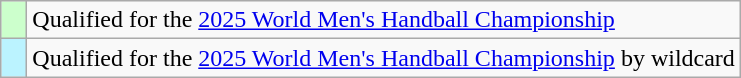<table class="wikitable">
<tr>
<td style="width:10px; background:#CCFFCC;"></td>
<td>Qualified for the <a href='#'>2025 World Men's Handball Championship</a></td>
</tr>
<tr>
<td style="width:10px; background:#bbf3ff;"></td>
<td>Qualified for the <a href='#'>2025 World Men's Handball Championship</a> by wildcard</td>
</tr>
</table>
